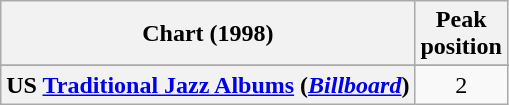<table class="wikitable sortable plainrowheaders" style="text-align:center">
<tr>
<th scope="col">Chart (1998)</th>
<th scope="col">Peak<br>position</th>
</tr>
<tr>
</tr>
<tr>
</tr>
<tr>
</tr>
<tr>
<th scope="row">US <a href='#'>Traditional Jazz Albums</a> (<em><a href='#'>Billboard</a></em>)</th>
<td>2</td>
</tr>
</table>
